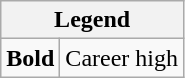<table class="wikitable mw-collapsible mw-collapsed">
<tr>
<th colspan="2">Legend</th>
</tr>
<tr>
<td><strong>Bold</strong></td>
<td>Career high</td>
</tr>
</table>
